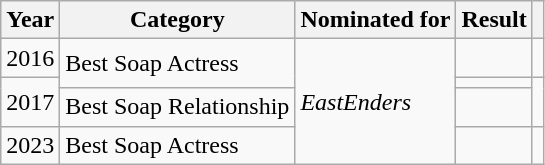<table class="wikitable plainrowheaders">
<tr>
<th scope="col">Year</th>
<th scope="col">Category</th>
<th scope="col">Nominated for</th>
<th scope="col">Result</th>
<th scope="col"></th>
</tr>
<tr>
<td align="center">2016</td>
<td rowspan="2">Best Soap Actress</td>
<td rowspan="4"><em>EastEnders</em></td>
<td></td>
<td align="center"></td>
</tr>
<tr>
<td rowspan = "2" align="center">2017</td>
<td></td>
<td rowspan = "2" align="center"></td>
</tr>
<tr>
<td>Best Soap Relationship </td>
<td></td>
</tr>
<tr>
<td align="center">2023</td>
<td>Best Soap Actress</td>
<td></td>
<td align="center"></td>
</tr>
</table>
